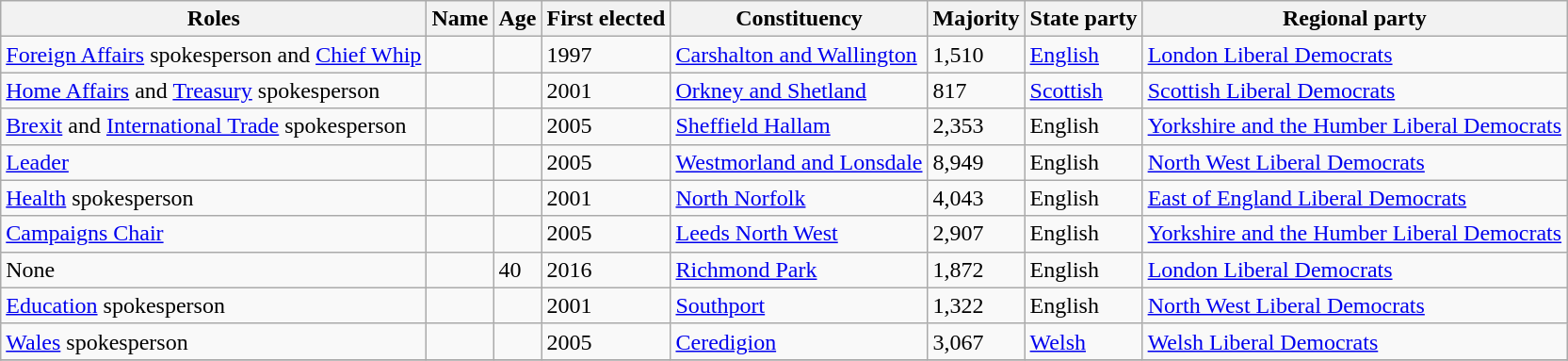<table class="wikitable sortable">
<tr>
<th>Roles</th>
<th>Name</th>
<th>Age</th>
<th>First elected</th>
<th>Constituency</th>
<th>Majority</th>
<th>State party</th>
<th>Regional party</th>
</tr>
<tr>
<td><a href='#'>Foreign Affairs</a> spokesperson and <a href='#'>Chief Whip</a></td>
<td></td>
<td></td>
<td>1997</td>
<td><a href='#'>Carshalton and Wallington</a></td>
<td>1,510</td>
<td><a href='#'>English</a></td>
<td><a href='#'>London Liberal Democrats</a></td>
</tr>
<tr>
<td><a href='#'>Home Affairs</a> and <a href='#'>Treasury</a> spokesperson</td>
<td></td>
<td></td>
<td>2001</td>
<td><a href='#'>Orkney and Shetland</a></td>
<td>817</td>
<td><a href='#'>Scottish</a></td>
<td><a href='#'>Scottish Liberal Democrats</a></td>
</tr>
<tr>
<td><a href='#'>Brexit</a> and <a href='#'>International Trade</a> spokesperson</td>
<td></td>
<td></td>
<td>2005</td>
<td><a href='#'>Sheffield Hallam</a></td>
<td>2,353</td>
<td>English</td>
<td><a href='#'>Yorkshire and the Humber Liberal Democrats</a></td>
</tr>
<tr>
<td><a href='#'>Leader</a></td>
<td></td>
<td></td>
<td>2005</td>
<td><a href='#'>Westmorland and Lonsdale</a></td>
<td>8,949</td>
<td>English</td>
<td><a href='#'>North West Liberal Democrats</a></td>
</tr>
<tr>
<td><a href='#'>Health</a> spokesperson</td>
<td></td>
<td></td>
<td>2001</td>
<td><a href='#'>North Norfolk</a></td>
<td>4,043</td>
<td>English</td>
<td><a href='#'>East of England Liberal Democrats</a></td>
</tr>
<tr>
<td><a href='#'>Campaigns Chair</a></td>
<td></td>
<td></td>
<td>2005</td>
<td><a href='#'>Leeds North West</a></td>
<td>2,907</td>
<td>English</td>
<td><a href='#'>Yorkshire and the Humber Liberal Democrats</a></td>
</tr>
<tr>
<td>None</td>
<td></td>
<td>40</td>
<td>2016</td>
<td><a href='#'>Richmond Park</a></td>
<td>1,872</td>
<td>English</td>
<td><a href='#'>London Liberal Democrats</a></td>
</tr>
<tr>
<td><a href='#'>Education</a> spokesperson</td>
<td></td>
<td></td>
<td>2001</td>
<td><a href='#'>Southport</a></td>
<td>1,322</td>
<td>English</td>
<td><a href='#'>North West Liberal Democrats</a></td>
</tr>
<tr>
<td><a href='#'>Wales</a> spokesperson</td>
<td></td>
<td></td>
<td>2005</td>
<td><a href='#'>Ceredigion</a></td>
<td>3,067</td>
<td><a href='#'>Welsh</a></td>
<td><a href='#'>Welsh Liberal Democrats</a></td>
</tr>
<tr>
</tr>
</table>
